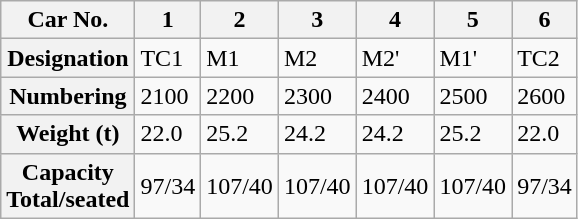<table class="wikitable">
<tr>
<th>Car No.</th>
<th>1</th>
<th>2</th>
<th>3</th>
<th>4</th>
<th>5</th>
<th>6</th>
</tr>
<tr>
<th>Designation</th>
<td>TC1</td>
<td>M1</td>
<td>M2</td>
<td>M2'</td>
<td>M1'</td>
<td>TC2</td>
</tr>
<tr>
<th>Numbering</th>
<td>2100</td>
<td>2200</td>
<td>2300</td>
<td>2400</td>
<td>2500</td>
<td>2600</td>
</tr>
<tr>
<th>Weight (t)</th>
<td>22.0</td>
<td>25.2</td>
<td>24.2</td>
<td>24.2</td>
<td>25.2</td>
<td>22.0</td>
</tr>
<tr>
<th>Capacity<br>Total/seated</th>
<td>97/34</td>
<td>107/40</td>
<td>107/40</td>
<td>107/40</td>
<td>107/40</td>
<td>97/34</td>
</tr>
</table>
